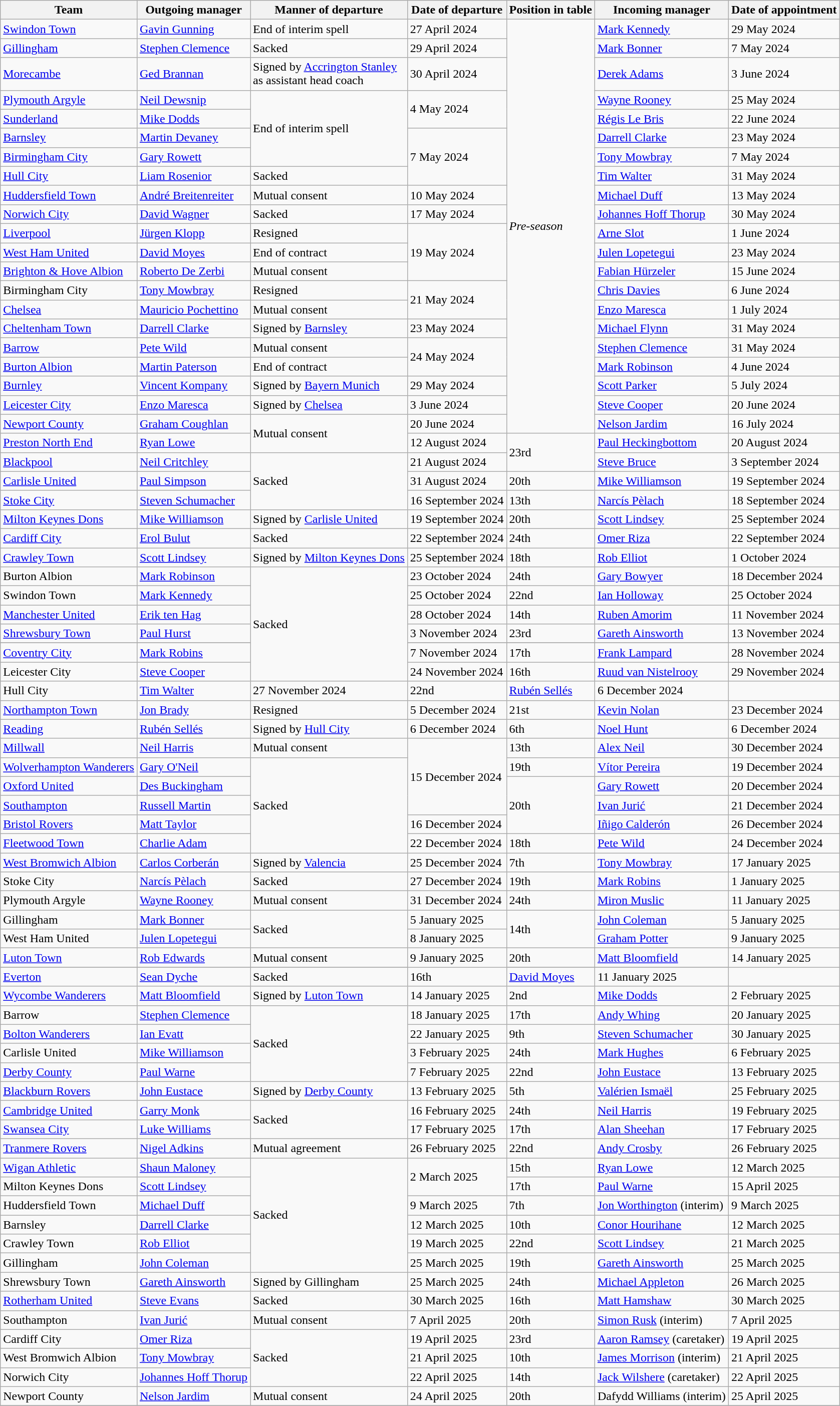<table class="wikitable sortable">
<tr>
<th>Team</th>
<th>Outgoing manager</th>
<th>Manner of departure</th>
<th>Date of departure</th>
<th>Position in table</th>
<th>Incoming manager</th>
<th>Date of appointment</th>
</tr>
<tr>
<td><a href='#'>Swindon Town</a></td>
<td> <a href='#'>Gavin Gunning</a></td>
<td>End of interim spell</td>
<td>27 April 2024</td>
<td rowspan="21"><em>Pre-season</em></td>
<td> <a href='#'>Mark Kennedy</a></td>
<td>29 May 2024</td>
</tr>
<tr>
<td><a href='#'>Gillingham</a></td>
<td> <a href='#'>Stephen Clemence</a></td>
<td>Sacked</td>
<td>29 April 2024</td>
<td> <a href='#'>Mark Bonner</a></td>
<td>7 May 2024</td>
</tr>
<tr>
<td><a href='#'>Morecambe</a></td>
<td> <a href='#'>Ged Brannan</a></td>
<td>Signed by <a href='#'>Accrington Stanley</a><br>as assistant head coach</td>
<td>30 April 2024</td>
<td> <a href='#'>Derek Adams</a></td>
<td>3 June 2024</td>
</tr>
<tr>
<td><a href='#'>Plymouth Argyle</a></td>
<td> <a href='#'>Neil Dewsnip</a></td>
<td rowspan="4">End of interim spell</td>
<td rowspan="2">4 May 2024</td>
<td> <a href='#'>Wayne Rooney</a></td>
<td>25 May 2024</td>
</tr>
<tr>
<td><a href='#'>Sunderland</a></td>
<td> <a href='#'>Mike Dodds</a></td>
<td> <a href='#'>Régis Le Bris</a></td>
<td>22 June 2024</td>
</tr>
<tr>
<td><a href='#'>Barnsley</a></td>
<td> <a href='#'>Martin Devaney</a></td>
<td rowspan="3">7 May 2024</td>
<td> <a href='#'>Darrell Clarke</a></td>
<td>23 May 2024</td>
</tr>
<tr>
<td><a href='#'>Birmingham City</a></td>
<td> <a href='#'>Gary Rowett</a></td>
<td> <a href='#'>Tony Mowbray</a></td>
<td>7 May 2024</td>
</tr>
<tr>
<td><a href='#'>Hull City</a></td>
<td> <a href='#'>Liam Rosenior</a></td>
<td>Sacked</td>
<td> <a href='#'>Tim Walter</a></td>
<td>31 May 2024</td>
</tr>
<tr>
<td><a href='#'>Huddersfield Town</a></td>
<td> <a href='#'>André Breitenreiter</a></td>
<td>Mutual consent</td>
<td>10 May 2024</td>
<td> <a href='#'>Michael Duff</a></td>
<td>13 May 2024</td>
</tr>
<tr>
<td><a href='#'>Norwich City</a></td>
<td> <a href='#'>David Wagner</a></td>
<td>Sacked</td>
<td>17 May 2024</td>
<td> <a href='#'>Johannes Hoff Thorup</a></td>
<td>30 May 2024</td>
</tr>
<tr>
<td><a href='#'>Liverpool</a></td>
<td> <a href='#'>Jürgen Klopp</a></td>
<td>Resigned</td>
<td rowspan="3">19 May 2024</td>
<td> <a href='#'>Arne Slot</a></td>
<td>1 June 2024</td>
</tr>
<tr>
<td><a href='#'>West Ham United</a></td>
<td> <a href='#'>David Moyes</a></td>
<td>End of contract</td>
<td> <a href='#'>Julen Lopetegui</a></td>
<td>23 May 2024</td>
</tr>
<tr>
<td><a href='#'>Brighton & Hove Albion</a></td>
<td> <a href='#'>Roberto De Zerbi</a></td>
<td>Mutual consent</td>
<td> <a href='#'>Fabian Hürzeler</a></td>
<td>15 June 2024</td>
</tr>
<tr>
<td>Birmingham City</td>
<td> <a href='#'>Tony Mowbray</a></td>
<td>Resigned</td>
<td rowspan="2">21 May 2024</td>
<td> <a href='#'>Chris Davies</a></td>
<td>6 June 2024</td>
</tr>
<tr>
<td><a href='#'>Chelsea</a></td>
<td> <a href='#'>Mauricio Pochettino</a></td>
<td>Mutual consent</td>
<td> <a href='#'>Enzo Maresca</a></td>
<td>1 July 2024</td>
</tr>
<tr>
<td><a href='#'>Cheltenham Town</a></td>
<td> <a href='#'>Darrell Clarke</a></td>
<td>Signed by <a href='#'>Barnsley</a></td>
<td>23 May 2024</td>
<td> <a href='#'>Michael Flynn</a></td>
<td>31 May 2024</td>
</tr>
<tr>
<td><a href='#'>Barrow</a></td>
<td> <a href='#'>Pete Wild</a></td>
<td>Mutual consent</td>
<td rowspan="2">24 May 2024</td>
<td> <a href='#'>Stephen Clemence</a></td>
<td>31 May 2024</td>
</tr>
<tr>
<td><a href='#'>Burton Albion</a></td>
<td> <a href='#'>Martin Paterson</a></td>
<td>End of contract</td>
<td> <a href='#'>Mark Robinson</a></td>
<td>4 June 2024</td>
</tr>
<tr>
<td><a href='#'>Burnley</a></td>
<td> <a href='#'>Vincent Kompany</a></td>
<td>Signed by <a href='#'>Bayern Munich</a></td>
<td>29 May 2024</td>
<td> <a href='#'>Scott Parker</a></td>
<td>5 July 2024</td>
</tr>
<tr>
<td><a href='#'>Leicester City</a></td>
<td> <a href='#'>Enzo Maresca</a></td>
<td>Signed by <a href='#'>Chelsea</a></td>
<td>3 June 2024</td>
<td> <a href='#'>Steve Cooper</a></td>
<td>20 June 2024</td>
</tr>
<tr>
<td><a href='#'>Newport County</a></td>
<td> <a href='#'>Graham Coughlan</a></td>
<td rowspan="2">Mutual consent</td>
<td>20 June 2024</td>
<td> <a href='#'>Nelson Jardim</a></td>
<td>16 July 2024</td>
</tr>
<tr>
<td><a href='#'>Preston North End</a></td>
<td> <a href='#'>Ryan Lowe</a></td>
<td>12 August 2024</td>
<td rowspan="2">23rd</td>
<td> <a href='#'>Paul Heckingbottom</a></td>
<td>20 August 2024</td>
</tr>
<tr>
<td><a href='#'>Blackpool</a></td>
<td> <a href='#'>Neil Critchley</a></td>
<td rowspan="3">Sacked</td>
<td>21 August 2024</td>
<td> <a href='#'>Steve Bruce</a></td>
<td>3 September 2024</td>
</tr>
<tr>
<td><a href='#'>Carlisle United</a></td>
<td> <a href='#'>Paul Simpson</a></td>
<td>31 August 2024</td>
<td>20th</td>
<td> <a href='#'>Mike Williamson</a></td>
<td>19 September 2024</td>
</tr>
<tr>
<td><a href='#'>Stoke City</a></td>
<td> <a href='#'>Steven Schumacher</a></td>
<td>16 September 2024</td>
<td>13th</td>
<td> <a href='#'>Narcís Pèlach</a></td>
<td>18 September 2024</td>
</tr>
<tr>
<td><a href='#'>Milton Keynes Dons</a></td>
<td> <a href='#'>Mike Williamson</a></td>
<td>Signed by <a href='#'>Carlisle United</a></td>
<td>19 September 2024</td>
<td>20th</td>
<td> <a href='#'>Scott Lindsey</a></td>
<td>25 September 2024</td>
</tr>
<tr>
<td><a href='#'>Cardiff City</a></td>
<td> <a href='#'>Erol Bulut</a></td>
<td>Sacked</td>
<td>22 September 2024</td>
<td>24th</td>
<td> <a href='#'>Omer Riza</a></td>
<td>22 September 2024</td>
</tr>
<tr>
<td><a href='#'>Crawley Town</a></td>
<td> <a href='#'>Scott Lindsey</a></td>
<td>Signed by <a href='#'>Milton Keynes Dons</a></td>
<td>25 September 2024</td>
<td>18th</td>
<td> <a href='#'>Rob Elliot</a></td>
<td>1 October 2024</td>
</tr>
<tr>
<td>Burton Albion</td>
<td> <a href='#'>Mark Robinson</a></td>
<td rowspan="7">Sacked</td>
<td>23 October 2024</td>
<td>24th</td>
<td> <a href='#'>Gary Bowyer</a></td>
<td>18 December 2024</td>
</tr>
<tr>
<td>Swindon Town</td>
<td> <a href='#'>Mark Kennedy</a></td>
<td>25 October 2024</td>
<td>22nd</td>
<td> <a href='#'>Ian Holloway</a></td>
<td>25 October 2024</td>
</tr>
<tr>
<td><a href='#'>Manchester United</a></td>
<td> <a href='#'>Erik ten Hag</a></td>
<td>28 October 2024</td>
<td>14th</td>
<td> <a href='#'>Ruben Amorim</a></td>
<td>11 November 2024</td>
</tr>
<tr>
<td><a href='#'>Shrewsbury Town</a></td>
<td> <a href='#'>Paul Hurst</a></td>
<td>3 November 2024</td>
<td>23rd</td>
<td> <a href='#'>Gareth Ainsworth</a></td>
<td>13 November 2024</td>
</tr>
<tr>
</tr>
<tr>
<td><a href='#'>Coventry City</a></td>
<td> <a href='#'>Mark Robins</a></td>
<td>7 November 2024</td>
<td>17th</td>
<td> <a href='#'>Frank Lampard</a></td>
<td>28 November 2024</td>
</tr>
<tr>
<td>Leicester City</td>
<td> <a href='#'>Steve Cooper</a></td>
<td>24 November 2024</td>
<td>16th</td>
<td> <a href='#'>Ruud van Nistelrooy</a></td>
<td>29 November 2024</td>
</tr>
<tr>
<td>Hull City</td>
<td> <a href='#'>Tim Walter</a></td>
<td>27 November 2024</td>
<td>22nd</td>
<td> <a href='#'>Rubén Sellés</a></td>
<td>6 December 2024</td>
</tr>
<tr>
<td><a href='#'>Northampton Town</a></td>
<td> <a href='#'>Jon Brady</a></td>
<td>Resigned</td>
<td>5 December 2024</td>
<td>21st</td>
<td> <a href='#'>Kevin Nolan</a></td>
<td>23 December 2024</td>
</tr>
<tr>
<td><a href='#'>Reading</a></td>
<td> <a href='#'>Rubén Sellés</a></td>
<td>Signed by <a href='#'>Hull City</a></td>
<td>6 December 2024</td>
<td>6th</td>
<td> <a href='#'>Noel Hunt</a></td>
<td>6 December 2024</td>
</tr>
<tr>
<td><a href='#'>Millwall</a></td>
<td> <a href='#'>Neil Harris</a></td>
<td>Mutual consent</td>
<td rowspan="4">15 December 2024</td>
<td>13th</td>
<td> <a href='#'>Alex Neil</a></td>
<td>30 December 2024</td>
</tr>
<tr>
<td><a href='#'>Wolverhampton Wanderers</a></td>
<td data-sort-value="O'Neil,Gary"> <a href='#'>Gary O'Neil</a></td>
<td rowspan="5">Sacked</td>
<td>19th</td>
<td> <a href='#'>Vítor Pereira</a></td>
<td>19 December 2024</td>
</tr>
<tr>
<td><a href='#'>Oxford United</a></td>
<td> <a href='#'>Des Buckingham</a></td>
<td rowspan="3">20th</td>
<td> <a href='#'>Gary Rowett</a></td>
<td>20 December 2024</td>
</tr>
<tr>
<td><a href='#'>Southampton</a></td>
<td> <a href='#'>Russell Martin</a></td>
<td> <a href='#'>Ivan Jurić</a></td>
<td>21 December 2024</td>
</tr>
<tr>
<td><a href='#'>Bristol Rovers</a></td>
<td> <a href='#'>Matt Taylor</a></td>
<td>16 December 2024</td>
<td> <a href='#'>Iñigo Calderón</a></td>
<td>26 December 2024</td>
</tr>
<tr>
<td><a href='#'>Fleetwood Town</a></td>
<td> <a href='#'>Charlie Adam</a></td>
<td>22 December 2024</td>
<td>18th</td>
<td> <a href='#'>Pete Wild</a></td>
<td>24 December 2024</td>
</tr>
<tr>
<td><a href='#'>West Bromwich Albion</a></td>
<td> <a href='#'>Carlos Corberán</a></td>
<td>Signed by <a href='#'>Valencia</a></td>
<td>25 December 2024</td>
<td>7th</td>
<td> <a href='#'>Tony Mowbray</a></td>
<td>17 January 2025</td>
</tr>
<tr>
<td>Stoke City</td>
<td> <a href='#'>Narcís Pèlach</a></td>
<td>Sacked</td>
<td>27 December 2024</td>
<td>19th</td>
<td> <a href='#'>Mark Robins</a></td>
<td>1 January 2025</td>
</tr>
<tr>
<td>Plymouth Argyle</td>
<td> <a href='#'>Wayne Rooney</a></td>
<td>Mutual consent</td>
<td>31 December 2024</td>
<td>24th</td>
<td> <a href='#'>Miron Muslic</a></td>
<td>11 January 2025</td>
</tr>
<tr>
<td>Gillingham</td>
<td> <a href='#'>Mark Bonner</a></td>
<td rowspan="2">Sacked</td>
<td>5 January 2025</td>
<td rowspan="2">14th</td>
<td> <a href='#'>John Coleman</a></td>
<td>5 January 2025</td>
</tr>
<tr>
<td>West Ham United</td>
<td data-sort-value="Lopetegui, Julen"> <a href='#'>Julen Lopetegui</a></td>
<td>8 January 2025</td>
<td data-sort-value="Potter, Graham"> <a href='#'>Graham Potter</a></td>
<td>9 January 2025</td>
</tr>
<tr>
<td><a href='#'>Luton Town</a></td>
<td> <a href='#'>Rob Edwards</a></td>
<td>Mutual consent</td>
<td rowspan="2">9 January 2025</td>
<td>20th</td>
<td> <a href='#'>Matt Bloomfield</a></td>
<td>14 January 2025</td>
</tr>
<tr>
</tr>
<tr>
<td><a href='#'>Everton</a></td>
<td> <a href='#'>Sean Dyche</a></td>
<td>Sacked</td>
<td>16th</td>
<td> <a href='#'>David Moyes</a></td>
<td>11 January 2025</td>
</tr>
<tr>
<td><a href='#'>Wycombe Wanderers</a></td>
<td> <a href='#'>Matt Bloomfield</a></td>
<td>Signed by <a href='#'>Luton Town</a></td>
<td>14 January 2025</td>
<td>2nd</td>
<td> <a href='#'>Mike Dodds</a></td>
<td>2 February 2025</td>
</tr>
<tr>
<td>Barrow</td>
<td> <a href='#'>Stephen Clemence</a></td>
<td rowspan="4">Sacked</td>
<td>18 January 2025</td>
<td>17th</td>
<td> <a href='#'>Andy Whing</a></td>
<td>20 January 2025</td>
</tr>
<tr>
<td><a href='#'>Bolton Wanderers</a></td>
<td> <a href='#'>Ian Evatt</a></td>
<td>22 January 2025</td>
<td>9th</td>
<td> <a href='#'>Steven Schumacher</a></td>
<td>30 January 2025</td>
</tr>
<tr>
<td>Carlisle United</td>
<td> <a href='#'>Mike Williamson</a></td>
<td>3 February 2025</td>
<td>24th</td>
<td> <a href='#'>Mark Hughes</a></td>
<td>6 February 2025</td>
</tr>
<tr>
<td><a href='#'>Derby County</a></td>
<td> <a href='#'>Paul Warne</a></td>
<td>7 February 2025</td>
<td>22nd</td>
<td> <a href='#'>John Eustace</a></td>
<td>13 February 2025</td>
</tr>
<tr>
<td><a href='#'>Blackburn Rovers</a></td>
<td> <a href='#'>John Eustace</a></td>
<td>Signed by <a href='#'>Derby County</a></td>
<td>13 February 2025</td>
<td>5th</td>
<td> <a href='#'>Valérien Ismaël</a></td>
<td>25 February 2025</td>
</tr>
<tr>
<td><a href='#'>Cambridge United</a></td>
<td> <a href='#'>Garry Monk</a></td>
<td rowspan="2">Sacked</td>
<td>16 February 2025</td>
<td>24th</td>
<td> <a href='#'>Neil Harris</a></td>
<td>19 February 2025</td>
</tr>
<tr>
<td><a href='#'>Swansea City</a></td>
<td> <a href='#'>Luke Williams</a></td>
<td>17 February 2025</td>
<td>17th</td>
<td> <a href='#'>Alan Sheehan</a></td>
<td>17 February 2025</td>
</tr>
<tr>
<td><a href='#'>Tranmere Rovers</a></td>
<td> <a href='#'>Nigel Adkins</a></td>
<td>Mutual agreement</td>
<td>26 February 2025</td>
<td>22nd</td>
<td> <a href='#'>Andy Crosby</a></td>
<td>26 February 2025</td>
</tr>
<tr>
<td><a href='#'>Wigan Athletic</a></td>
<td> <a href='#'>Shaun Maloney</a></td>
<td rowspan="6">Sacked</td>
<td rowspan="2">2 March 2025</td>
<td>15th</td>
<td> <a href='#'>Ryan Lowe</a></td>
<td>12 March 2025</td>
</tr>
<tr>
<td>Milton Keynes Dons</td>
<td> <a href='#'>Scott Lindsey</a></td>
<td>17th</td>
<td> <a href='#'>Paul Warne</a></td>
<td>15 April 2025</td>
</tr>
<tr>
<td>Huddersfield Town</td>
<td> <a href='#'>Michael Duff</a></td>
<td>9 March 2025</td>
<td>7th</td>
<td> <a href='#'>Jon Worthington</a> (interim)</td>
<td>9 March 2025</td>
</tr>
<tr>
<td>Barnsley</td>
<td> <a href='#'>Darrell Clarke</a></td>
<td>12 March 2025</td>
<td>10th</td>
<td> <a href='#'>Conor Hourihane</a></td>
<td>12 March 2025</td>
</tr>
<tr>
<td>Crawley Town</td>
<td> <a href='#'>Rob Elliot</a></td>
<td>19 March 2025</td>
<td>22nd</td>
<td> <a href='#'>Scott Lindsey</a></td>
<td>21 March 2025</td>
</tr>
<tr>
<td>Gillingham</td>
<td> <a href='#'>John Coleman</a></td>
<td>25 March 2025</td>
<td>19th</td>
<td> <a href='#'>Gareth Ainsworth</a></td>
<td>25 March 2025</td>
</tr>
<tr>
<td>Shrewsbury Town</td>
<td> <a href='#'>Gareth Ainsworth</a></td>
<td>Signed by Gillingham</td>
<td>25 March 2025</td>
<td>24th</td>
<td> <a href='#'>Michael Appleton</a></td>
<td>26 March 2025</td>
</tr>
<tr>
<td><a href='#'>Rotherham United</a></td>
<td> <a href='#'>Steve Evans</a></td>
<td>Sacked</td>
<td>30 March 2025</td>
<td>16th</td>
<td> <a href='#'>Matt Hamshaw</a></td>
<td>30 March 2025</td>
</tr>
<tr>
<td>Southampton</td>
<td data-sort-value="Jurić, Ivan"> <a href='#'>Ivan Jurić</a></td>
<td>Mutual consent</td>
<td>7 April 2025</td>
<td>20th</td>
<td data-sort-value="Rusk, Simon"> <a href='#'>Simon Rusk</a> (interim)</td>
<td>7 April 2025</td>
</tr>
<tr>
<td>Cardiff City</td>
<td> <a href='#'>Omer Riza</a></td>
<td rowspan="3">Sacked</td>
<td>19 April 2025</td>
<td>23rd</td>
<td> <a href='#'>Aaron Ramsey</a> (caretaker)</td>
<td>19 April 2025</td>
</tr>
<tr>
<td>West Bromwich Albion</td>
<td> <a href='#'>Tony Mowbray</a></td>
<td>21 April 2025</td>
<td>10th</td>
<td> <a href='#'>James Morrison</a> (interim)</td>
<td>21 April 2025</td>
</tr>
<tr>
<td>Norwich City</td>
<td> <a href='#'>Johannes Hoff Thorup</a></td>
<td>22 April 2025</td>
<td>14th</td>
<td> <a href='#'>Jack Wilshere</a> (caretaker)</td>
<td>22 April 2025</td>
</tr>
<tr>
<td>Newport County</td>
<td> <a href='#'>Nelson Jardim</a></td>
<td>Mutual consent</td>
<td>24 April 2025</td>
<td>20th</td>
<td> Dafydd Williams (interim)</td>
<td>25 April 2025</td>
</tr>
<tr>
</tr>
</table>
